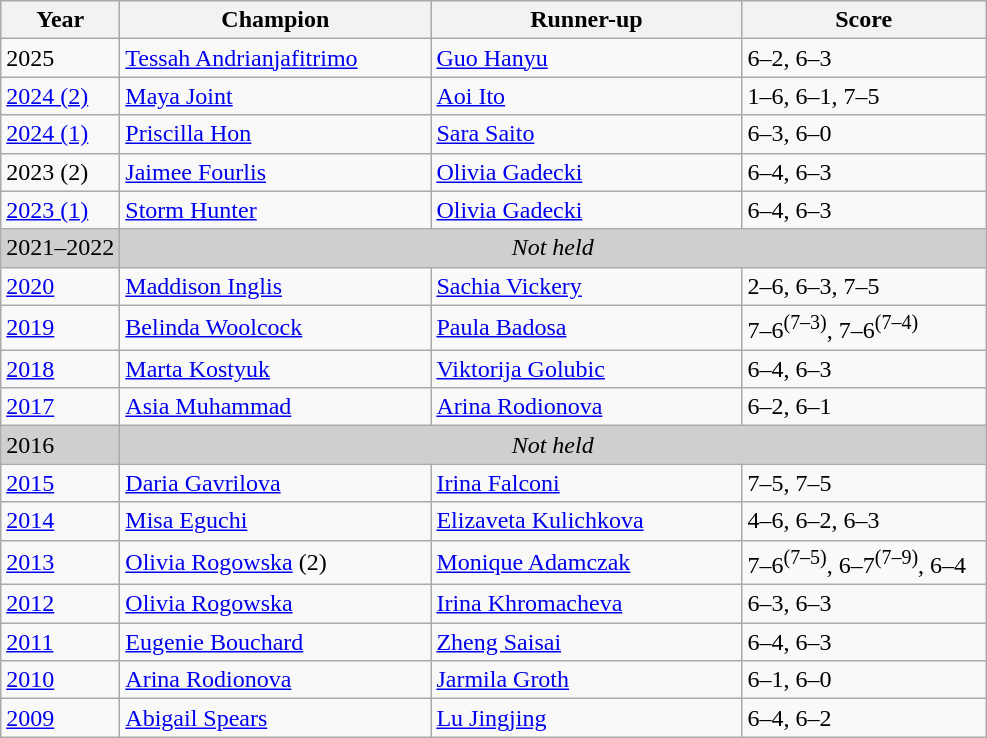<table class="wikitable">
<tr>
<th>Year</th>
<th width="200">Champion</th>
<th width="200">Runner-up</th>
<th width="155">Score</th>
</tr>
<tr>
<td>2025</td>
<td> <a href='#'>Tessah Andrianjafitrimo</a></td>
<td> <a href='#'>Guo Hanyu</a></td>
<td>6–2, 6–3</td>
</tr>
<tr>
<td><a href='#'>2024 (2)</a></td>
<td> <a href='#'>Maya Joint</a></td>
<td> <a href='#'>Aoi Ito</a></td>
<td>1–6, 6–1, 7–5</td>
</tr>
<tr>
<td><a href='#'>2024 (1)</a></td>
<td> <a href='#'>Priscilla Hon</a></td>
<td> <a href='#'>Sara Saito</a></td>
<td>6–3, 6–0</td>
</tr>
<tr>
<td>2023 (2)</td>
<td> <a href='#'>Jaimee Fourlis</a></td>
<td> <a href='#'>Olivia Gadecki</a></td>
<td>6–4, 6–3</td>
</tr>
<tr>
<td><a href='#'>2023 (1)</a></td>
<td> <a href='#'>Storm Hunter</a></td>
<td> <a href='#'>Olivia Gadecki</a></td>
<td>6–4, 6–3</td>
</tr>
<tr>
<td style="background:#cfcfcf">2021–2022</td>
<td colspan="3" align="center" style="background:#cfcfcf"><em>Not held</em></td>
</tr>
<tr>
<td><a href='#'>2020</a></td>
<td> <a href='#'>Maddison Inglis</a></td>
<td> <a href='#'>Sachia Vickery</a></td>
<td>2–6, 6–3, 7–5</td>
</tr>
<tr>
<td><a href='#'>2019</a></td>
<td> <a href='#'>Belinda Woolcock</a></td>
<td> <a href='#'>Paula Badosa</a></td>
<td>7–6<sup>(7–3)</sup>, 7–6<sup>(7–4)</sup></td>
</tr>
<tr>
<td><a href='#'>2018</a></td>
<td> <a href='#'>Marta Kostyuk</a></td>
<td> <a href='#'>Viktorija Golubic</a></td>
<td>6–4, 6–3</td>
</tr>
<tr>
<td><a href='#'>2017</a></td>
<td> <a href='#'>Asia Muhammad</a></td>
<td> <a href='#'>Arina Rodionova</a></td>
<td>6–2, 6–1</td>
</tr>
<tr>
<td style="background:#cfcfcf">2016</td>
<td colspan="3" align="center" style="background:#cfcfcf"><em>Not held</em></td>
</tr>
<tr>
<td><a href='#'>2015</a></td>
<td> <a href='#'>Daria Gavrilova</a></td>
<td> <a href='#'>Irina Falconi</a></td>
<td>7–5, 7–5</td>
</tr>
<tr>
<td><a href='#'>2014</a></td>
<td> <a href='#'>Misa Eguchi</a></td>
<td> <a href='#'>Elizaveta Kulichkova</a></td>
<td>4–6, 6–2, 6–3</td>
</tr>
<tr>
<td><a href='#'>2013</a></td>
<td> <a href='#'>Olivia Rogowska</a> (2)</td>
<td> <a href='#'>Monique Adamczak</a></td>
<td>7–6<sup>(7–5)</sup>, 6–7<sup>(7–9)</sup>, 6–4</td>
</tr>
<tr>
<td><a href='#'>2012</a></td>
<td> <a href='#'>Olivia Rogowska</a></td>
<td> <a href='#'>Irina Khromacheva</a></td>
<td>6–3, 6–3</td>
</tr>
<tr>
<td><a href='#'>2011</a></td>
<td> <a href='#'>Eugenie Bouchard</a></td>
<td> <a href='#'>Zheng Saisai</a></td>
<td>6–4, 6–3</td>
</tr>
<tr>
<td><a href='#'>2010</a></td>
<td> <a href='#'>Arina Rodionova</a></td>
<td> <a href='#'>Jarmila Groth</a></td>
<td>6–1, 6–0</td>
</tr>
<tr>
<td><a href='#'>2009</a></td>
<td> <a href='#'>Abigail Spears</a></td>
<td> <a href='#'>Lu Jingjing</a></td>
<td>6–4, 6–2</td>
</tr>
</table>
